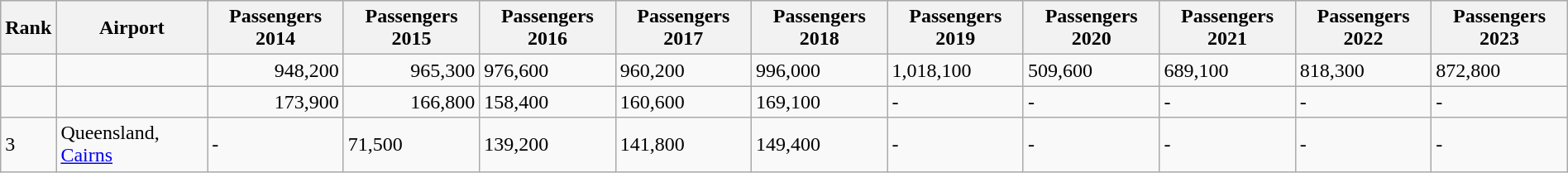<table class="wikitable sortable" style="margin:1em auto;">
<tr style="background:lightgrey;">
<th>Rank</th>
<th>Airport</th>
<th>Passengers 2014</th>
<th>Passengers 2015</th>
<th>Passengers 2016</th>
<th>Passengers 2017</th>
<th>Passengers 2018</th>
<th>Passengers 2019</th>
<th>Passengers 2020</th>
<th>Passengers 2021</th>
<th>Passengers 2022</th>
<th>Passengers 2023</th>
</tr>
<tr>
<td style="text-align:center;"></td>
<td></td>
<td align=right>948,200</td>
<td align="right">965,300</td>
<td>976,600</td>
<td>960,200</td>
<td>996,000</td>
<td>1,018,100</td>
<td>509,600</td>
<td>689,100</td>
<td>818,300</td>
<td>872,800</td>
</tr>
<tr>
<td style="text-align:center;"></td>
<td></td>
<td align=right>173,900</td>
<td align="right">166,800</td>
<td>158,400</td>
<td>160,600</td>
<td>169,100</td>
<td>-</td>
<td>-</td>
<td>-</td>
<td>-</td>
<td>-</td>
</tr>
<tr>
<td>3</td>
<td>Queensland, <a href='#'>Cairns</a></td>
<td>-</td>
<td>71,500</td>
<td>139,200</td>
<td>141,800</td>
<td>149,400</td>
<td>-</td>
<td>-</td>
<td>-</td>
<td>-</td>
<td>-</td>
</tr>
</table>
